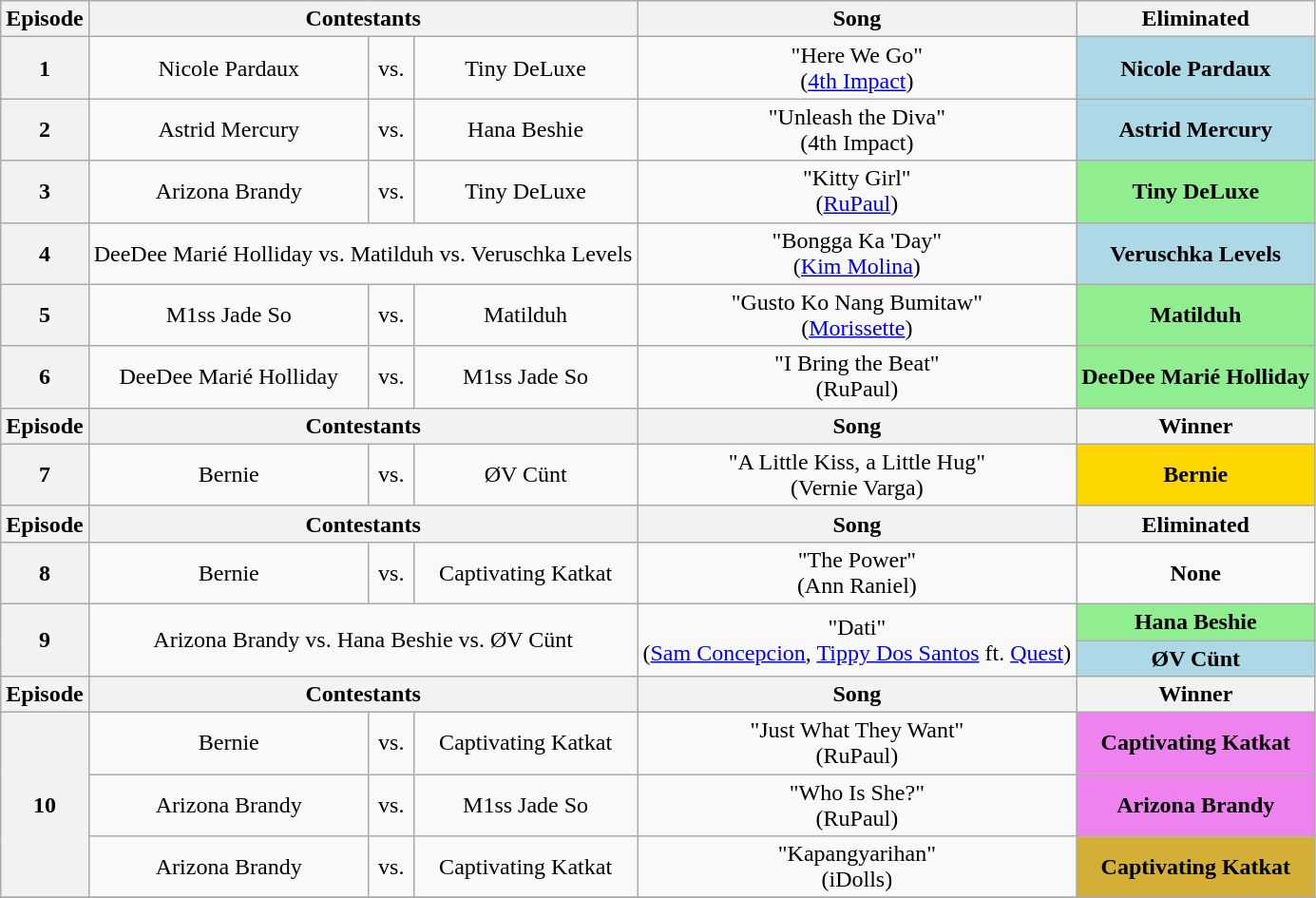<table class="wikitable" style="text-align:center">
<tr>
<th scope="col">Episode</th>
<th scope="col" colspan="3">Contestants</th>
<th scope="col">Song</th>
<th scope="col">Eliminated</th>
</tr>
<tr>
<th scope="row">1</th>
<td>Nicole Pardaux</td>
<td>vs.</td>
<td>Tiny DeLuxe</td>
<td>"Here We Go"<br>(<a href='#'>4th Impact</a>)</td>
<td bgcolor="lightblue"><strong>Nicole Pardaux</strong></td>
</tr>
<tr>
<th scope="row">2</th>
<td>Astrid Mercury</td>
<td>vs.</td>
<td>Hana Beshie</td>
<td>"Unleash the Diva"<br>(4th Impact)</td>
<td bgcolor="lightblue"><strong>Astrid Mercury</strong></td>
</tr>
<tr>
<th scope="row">3</th>
<td>Arizona Brandy</td>
<td>vs.</td>
<td>Tiny DeLuxe</td>
<td>"Kitty Girl"<br>(<a href='#'>RuPaul</a>)</td>
<td bgcolor="lightgreen"><strong>Tiny DeLuxe</strong></td>
</tr>
<tr>
<th scope="row">4</th>
<td colspan="3">DeeDee Marié Holliday vs. Matilduh vs. Veruschka Levels</td>
<td>"Bongga Ka 'Day"<br>(<a href='#'>Kim Molina</a>)</td>
<td bgcolor="lightblue"><strong>Veruschka Levels</strong></td>
</tr>
<tr>
<th scope="row">5</th>
<td>M1ss Jade So</td>
<td>vs.</td>
<td>Matilduh</td>
<td>"Gusto Ko Nang Bumitaw"<br>(<a href='#'>Morissette</a>)</td>
<td bgcolor="lightgreen"><strong>Matilduh</strong></td>
</tr>
<tr>
<th scope="row">6</th>
<td nowrap>DeeDee Marié Holliday</td>
<td>vs.</td>
<td>M1ss Jade So</td>
<td>"I Bring the Beat"<br>(RuPaul)</td>
<td bgcolor="lightgreen" nowrap><strong>DeeDee Marié Holliday</strong></td>
</tr>
<tr>
<th scope="col">Episode</th>
<th scope="col" colspan="3">Contestants</th>
<th scope="col">Song</th>
<th scope="col">Winner</th>
</tr>
<tr>
<th scope="row">7</th>
<td>Bernie</td>
<td>vs.</td>
<td>ØV Cünt</td>
<td>"A Little Kiss, a Little Hug"<br>(Vernie Varga)</td>
<td bgcolor="gold"><strong>Bernie</strong></td>
</tr>
<tr>
<th scope="col">Episode</th>
<th scope="col" colspan="3">Contestants</th>
<th scope="col">Song</th>
<th scope="col">Eliminated</th>
</tr>
<tr>
<th scope="row">8</th>
<td>Bernie</td>
<td>vs.</td>
<td nowrap>Captivating Katkat</td>
<td>"The Power"<br>(Ann Raniel)</td>
<td><strong>None</strong></td>
</tr>
<tr>
<th scope="row" rowspan="2">9</th>
<td colspan="3" rowspan="2">Arizona Brandy vs. Hana Beshie vs. ØV Cünt</td>
<td rowspan="2" nowrap>"Dati"<br>(<a href='#'>Sam Concepcion</a>, <a href='#'>Tippy Dos Santos</a> ft. <a href='#'>Quest</a>)</td>
<td bgcolor="lightgreen"><strong>Hana Beshie</strong></td>
</tr>
<tr>
<td bgcolor="lightblue"><strong>ØV Cünt</strong></td>
</tr>
<tr>
<th scope="col">Episode</th>
<th scope="col" colspan="3">Contestants</th>
<th scope="col">Song</th>
<th scope="col">Winner</th>
</tr>
<tr>
<th scope="row" rowspan="3">10</th>
<td>Bernie</td>
<td>vs.</td>
<td>Captivating Katkat</td>
<td>"Just What They Want"<br>(RuPaul)</td>
<td bgcolor="violet"><strong>Captivating Katkat</strong></td>
</tr>
<tr>
<td>Arizona Brandy</td>
<td>vs.</td>
<td>M1ss Jade So</td>
<td>"Who Is She?"<br>(RuPaul)</td>
<td bgcolor="violet"><strong>Arizona Brandy</strong></td>
</tr>
<tr>
<td>Arizona Brandy</td>
<td>vs.</td>
<td>Captivating Katkat</td>
<td>"Kapangyarihan"<br>(iDolls)</td>
<td bgcolor="D4AF37"><strong>Captivating Katkat</strong></td>
</tr>
<tr>
</tr>
</table>
